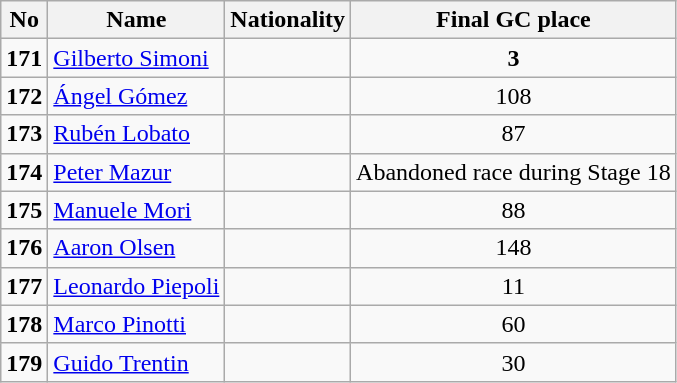<table class="wikitable">
<tr>
<th>No</th>
<th>Name</th>
<th>Nationality</th>
<th>Final GC place</th>
</tr>
<tr --->
<td><strong>171</strong></td>
<td><a href='#'>Gilberto Simoni</a></td>
<td></td>
<td align="center"><strong>3</strong></td>
</tr>
<tr --->
<td><strong>172</strong></td>
<td><a href='#'>Ángel Gómez</a></td>
<td></td>
<td align="center">108</td>
</tr>
<tr --->
<td><strong>173</strong></td>
<td><a href='#'>Rubén Lobato</a></td>
<td></td>
<td align="center">87</td>
</tr>
<tr --->
<td><strong>174</strong></td>
<td><a href='#'>Peter Mazur</a></td>
<td></td>
<td align="center">Abandoned race during Stage 18</td>
</tr>
<tr --->
<td><strong>175</strong></td>
<td><a href='#'>Manuele Mori</a></td>
<td></td>
<td align="center">88</td>
</tr>
<tr --->
<td><strong>176</strong></td>
<td><a href='#'>Aaron Olsen</a></td>
<td></td>
<td align="center">148</td>
</tr>
<tr --->
<td><strong>177</strong></td>
<td><a href='#'>Leonardo Piepoli</a></td>
<td></td>
<td align="center">11</td>
</tr>
<tr --->
<td><strong>178</strong></td>
<td><a href='#'>Marco Pinotti</a></td>
<td></td>
<td align="center">60</td>
</tr>
<tr --->
<td><strong>179</strong></td>
<td><a href='#'>Guido Trentin</a></td>
<td></td>
<td align="center">30</td>
</tr>
</table>
